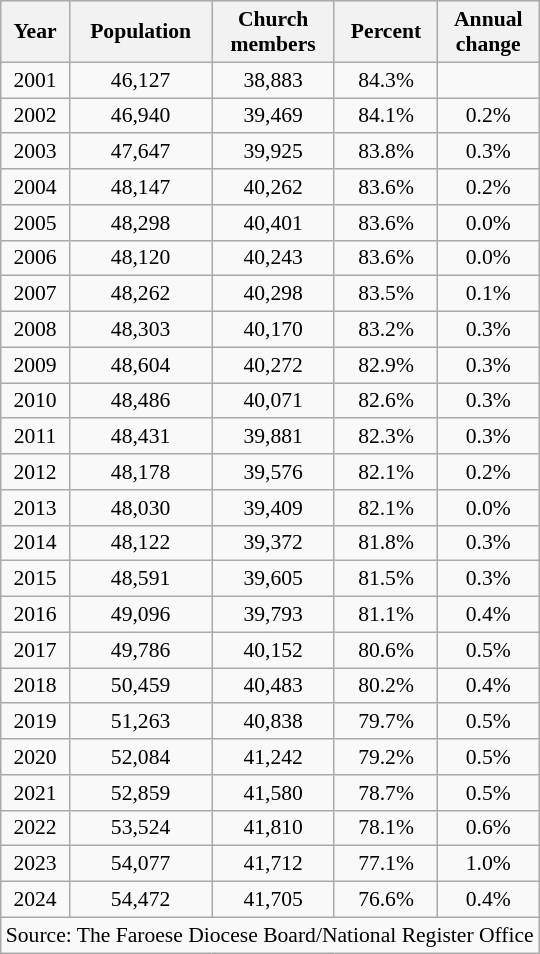<table class="wikitable sortable" style="font-size: 90%;">
<tr style="background:#f0f0f0; text-align:center;">
<th>Year</th>
<th>Population</th>
<th>Church<br>members</th>
<th>Percent</th>
<th>Annual<br>change</th>
</tr>
<tr style="text-align:center;">
<td>2001</td>
<td>46,127</td>
<td>38,883</td>
<td>84.3%</td>
<td></td>
</tr>
<tr style="text-align:center;">
<td>2002</td>
<td>46,940</td>
<td>39,469</td>
<td>84.1%</td>
<td>0.2% </td>
</tr>
<tr style="text-align:center;">
<td>2003</td>
<td>47,647</td>
<td>39,925</td>
<td>83.8%</td>
<td>0.3% </td>
</tr>
<tr style="text-align:center;">
<td>2004</td>
<td>48,147</td>
<td>40,262</td>
<td>83.6%</td>
<td>0.2% </td>
</tr>
<tr style="text-align:center;">
<td>2005</td>
<td>48,298</td>
<td>40,401</td>
<td>83.6%</td>
<td>0.0% </td>
</tr>
<tr style="text-align:center;">
<td>2006</td>
<td>48,120</td>
<td>40,243</td>
<td>83.6%</td>
<td>0.0% </td>
</tr>
<tr style="text-align:center;">
<td>2007</td>
<td>48,262</td>
<td>40,298</td>
<td>83.5%</td>
<td>0.1% </td>
</tr>
<tr style="text-align:center;">
<td>2008</td>
<td>48,303</td>
<td>40,170</td>
<td>83.2%</td>
<td>0.3% </td>
</tr>
<tr style="text-align:center;">
<td>2009</td>
<td>48,604</td>
<td>40,272</td>
<td>82.9%</td>
<td>0.3% </td>
</tr>
<tr style="text-align:center;">
<td>2010</td>
<td>48,486</td>
<td>40,071</td>
<td>82.6%</td>
<td>0.3% </td>
</tr>
<tr style="text-align:center;">
<td>2011</td>
<td>48,431</td>
<td>39,881</td>
<td>82.3%</td>
<td>0.3% </td>
</tr>
<tr style="text-align:center;">
<td>2012</td>
<td>48,178</td>
<td>39,576</td>
<td>82.1%</td>
<td>0.2% </td>
</tr>
<tr style="text-align:center;">
<td>2013</td>
<td>48,030</td>
<td>39,409</td>
<td>82.1%</td>
<td>0.0% </td>
</tr>
<tr style="text-align:center;">
<td>2014</td>
<td>48,122</td>
<td>39,372</td>
<td>81.8%</td>
<td>0.3% </td>
</tr>
<tr style="text-align:center;">
<td>2015</td>
<td>48,591</td>
<td>39,605</td>
<td>81.5%</td>
<td>0.3% </td>
</tr>
<tr style="text-align:center;">
<td>2016</td>
<td>49,096</td>
<td>39,793</td>
<td>81.1%</td>
<td>0.4% </td>
</tr>
<tr style="text-align:center;">
<td>2017</td>
<td>49,786</td>
<td>40,152</td>
<td>80.6%</td>
<td>0.5% </td>
</tr>
<tr style="text-align:center;">
<td>2018</td>
<td>50,459</td>
<td>40,483</td>
<td>80.2%</td>
<td>0.4% </td>
</tr>
<tr style="text-align:center;">
<td>2019</td>
<td>51,263</td>
<td>40,838</td>
<td>79.7%</td>
<td>0.5% </td>
</tr>
<tr style="text-align:center;">
<td>2020</td>
<td>52,084</td>
<td>41,242</td>
<td>79.2%</td>
<td>0.5% </td>
</tr>
<tr style="text-align:center;">
<td>2021</td>
<td>52,859</td>
<td>41,580</td>
<td>78.7%</td>
<td>0.5% </td>
</tr>
<tr style="text-align:center;">
<td>2022</td>
<td>53,524</td>
<td>41,810</td>
<td>78.1%</td>
<td>0.6% </td>
</tr>
<tr style="text-align:center;">
<td>2023</td>
<td>54,077</td>
<td>41,712</td>
<td>77.1%</td>
<td>1.0% </td>
</tr>
<tr style="text-align:center;">
<td>2024</td>
<td>54,472</td>
<td>41,705</td>
<td>76.6%</td>
<td>0.4% </td>
</tr>
<tr>
<td colspan="5;">Source: The Faroese Diocese Board/National Register Office</td>
</tr>
</table>
